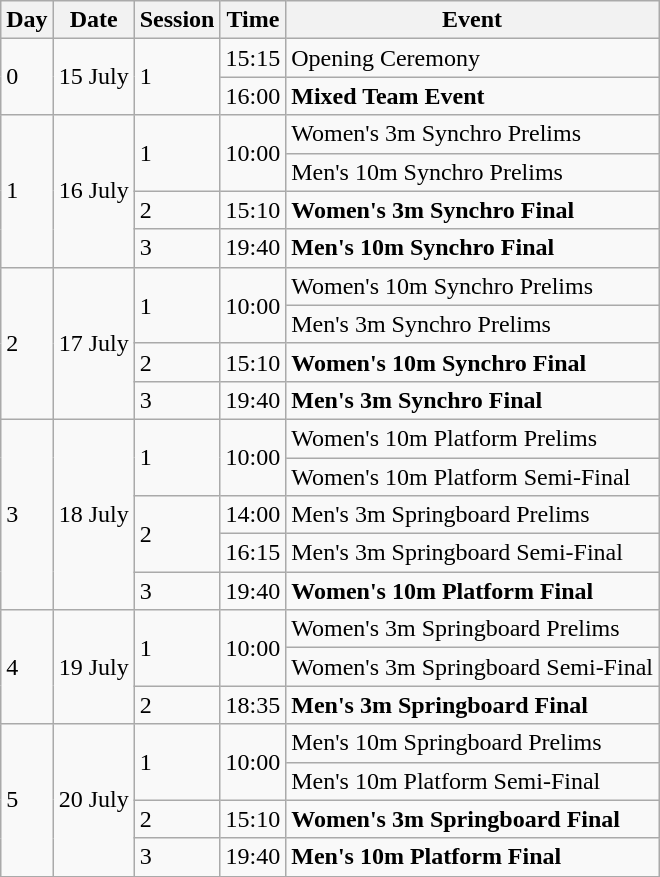<table class="wikitable">
<tr>
<th>Day</th>
<th>Date</th>
<th>Session</th>
<th>Time</th>
<th>Event</th>
</tr>
<tr>
<td rowspan="2">0</td>
<td rowspan="2">15 July</td>
<td rowspan="2">1</td>
<td>15:15</td>
<td>Opening Ceremony</td>
</tr>
<tr>
<td>16:00</td>
<td><strong>Mixed Team Event</strong></td>
</tr>
<tr>
<td rowspan="4">1</td>
<td rowspan="4">16 July</td>
<td rowspan="2">1</td>
<td rowspan="2">10:00</td>
<td>Women's 3m Synchro  Prelims</td>
</tr>
<tr>
<td>Men's 10m Synchro  Prelims</td>
</tr>
<tr>
<td>2</td>
<td>15:10</td>
<td><strong>Women's 3m Synchro  Final</strong></td>
</tr>
<tr>
<td>3</td>
<td>19:40</td>
<td><strong>Men's 10m Synchro  Final</strong></td>
</tr>
<tr>
<td rowspan="4">2</td>
<td rowspan="4">17 July</td>
<td rowspan="2">1</td>
<td rowspan="2">10:00</td>
<td>Women's 10m Synchro  Prelims</td>
</tr>
<tr>
<td>Men's 3m Synchro  Prelims</td>
</tr>
<tr>
<td>2</td>
<td>15:10</td>
<td><strong>Women's 10m Synchro  Final</strong></td>
</tr>
<tr>
<td>3</td>
<td>19:40</td>
<td><strong>Men's 3m Synchro  Final</strong></td>
</tr>
<tr>
<td rowspan="5">3</td>
<td rowspan="5">18 July</td>
<td rowspan="2">1</td>
<td rowspan="2">10:00</td>
<td>Women's 10m Platform  Prelims</td>
</tr>
<tr>
<td>Women's 10m Platform  Semi-Final</td>
</tr>
<tr>
<td rowspan="2">2</td>
<td>14:00</td>
<td>Men's 3m Springboard  Prelims</td>
</tr>
<tr>
<td>16:15</td>
<td>Men's 3m Springboard  Semi-Final</td>
</tr>
<tr>
<td>3</td>
<td>19:40</td>
<td><strong>Women's 10m Platform  Final</strong></td>
</tr>
<tr>
<td rowspan="3">4</td>
<td rowspan="3">19 July</td>
<td rowspan="2">1</td>
<td rowspan="2">10:00</td>
<td>Women's 3m Springboard  Prelims</td>
</tr>
<tr>
<td>Women's 3m Springboard  Semi-Final</td>
</tr>
<tr>
<td>2</td>
<td>18:35</td>
<td><strong>Men's 3m Springboard  Final</strong></td>
</tr>
<tr>
<td rowspan="4">5</td>
<td rowspan="4">20 July</td>
<td rowspan="2">1</td>
<td rowspan="2">10:00</td>
<td>Men's 10m Springboard  Prelims</td>
</tr>
<tr>
<td>Men's 10m Platform  Semi-Final</td>
</tr>
<tr>
<td>2</td>
<td>15:10</td>
<td><strong>Women's 3m Springboard  Final</strong></td>
</tr>
<tr>
<td>3</td>
<td>19:40</td>
<td><strong>Men's 10m Platform  Final</strong></td>
</tr>
<tr>
</tr>
</table>
